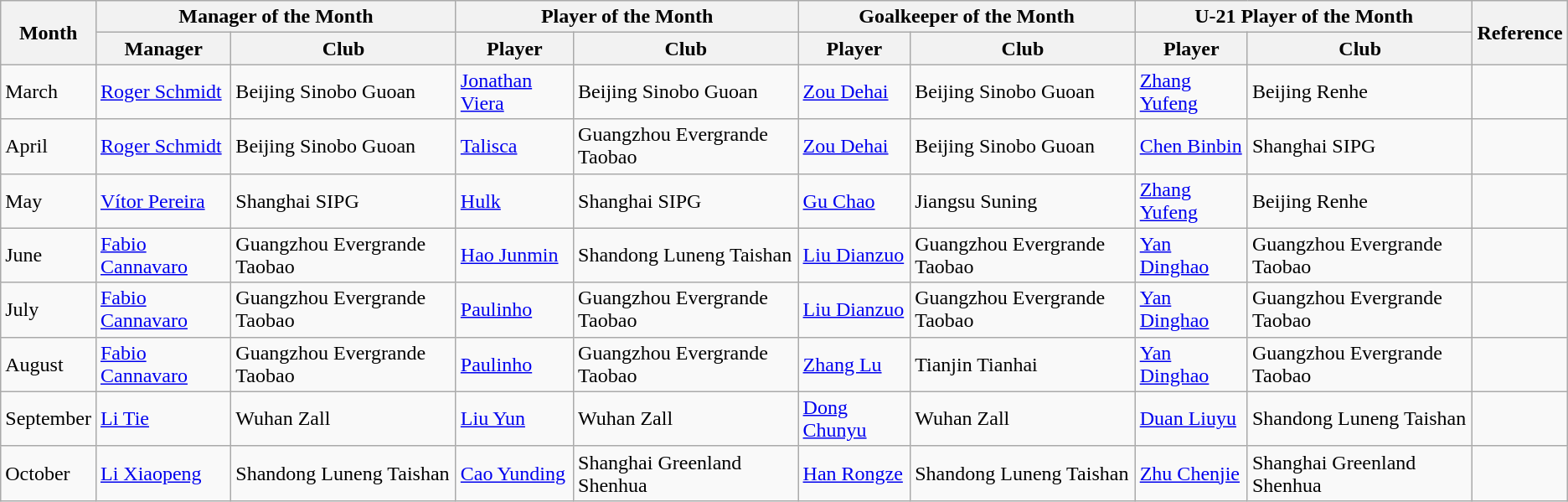<table class="wikitable">
<tr>
<th rowspan="2">Month</th>
<th colspan="2">Manager of the Month</th>
<th colspan="2">Player of the Month</th>
<th colspan="2">Goalkeeper of the Month</th>
<th colspan="2">U-21 Player of the Month</th>
<th rowspan="2">Reference</th>
</tr>
<tr>
<th>Manager</th>
<th>Club</th>
<th>Player</th>
<th>Club</th>
<th>Player</th>
<th>Club</th>
<th>Player</th>
<th>Club</th>
</tr>
<tr>
<td>March</td>
<td> <a href='#'>Roger Schmidt</a></td>
<td>Beijing Sinobo Guoan</td>
<td> <a href='#'>Jonathan Viera</a></td>
<td>Beijing Sinobo Guoan</td>
<td> <a href='#'>Zou Dehai</a></td>
<td>Beijing Sinobo Guoan</td>
<td> <a href='#'>Zhang Yufeng</a></td>
<td>Beijing Renhe</td>
<td align=center></td>
</tr>
<tr>
<td>April</td>
<td> <a href='#'>Roger Schmidt</a></td>
<td>Beijing Sinobo Guoan</td>
<td> <a href='#'>Talisca</a></td>
<td>Guangzhou Evergrande Taobao</td>
<td> <a href='#'>Zou Dehai</a></td>
<td>Beijing Sinobo Guoan</td>
<td> <a href='#'>Chen Binbin</a></td>
<td>Shanghai SIPG</td>
<td align=center></td>
</tr>
<tr>
<td>May</td>
<td> <a href='#'>Vítor Pereira</a></td>
<td>Shanghai SIPG</td>
<td> <a href='#'>Hulk</a></td>
<td>Shanghai SIPG</td>
<td> <a href='#'>Gu Chao</a></td>
<td>Jiangsu Suning</td>
<td> <a href='#'>Zhang Yufeng</a></td>
<td>Beijing Renhe</td>
<td align=center></td>
</tr>
<tr>
<td>June</td>
<td> <a href='#'>Fabio Cannavaro</a></td>
<td>Guangzhou Evergrande Taobao</td>
<td> <a href='#'>Hao Junmin</a></td>
<td>Shandong Luneng Taishan</td>
<td> <a href='#'>Liu Dianzuo</a></td>
<td>Guangzhou Evergrande Taobao</td>
<td> <a href='#'>Yan Dinghao</a></td>
<td>Guangzhou Evergrande Taobao</td>
<td align=center></td>
</tr>
<tr>
<td>July</td>
<td> <a href='#'>Fabio Cannavaro</a></td>
<td>Guangzhou Evergrande Taobao</td>
<td> <a href='#'>Paulinho</a></td>
<td>Guangzhou Evergrande Taobao</td>
<td> <a href='#'>Liu Dianzuo</a></td>
<td>Guangzhou Evergrande Taobao</td>
<td> <a href='#'>Yan Dinghao</a></td>
<td>Guangzhou Evergrande Taobao</td>
<td align=center></td>
</tr>
<tr>
<td>August</td>
<td> <a href='#'>Fabio Cannavaro</a></td>
<td>Guangzhou Evergrande Taobao</td>
<td> <a href='#'>Paulinho</a></td>
<td>Guangzhou Evergrande Taobao</td>
<td> <a href='#'>Zhang Lu</a></td>
<td>Tianjin Tianhai</td>
<td> <a href='#'>Yan Dinghao</a></td>
<td>Guangzhou Evergrande Taobao</td>
<td align=center></td>
</tr>
<tr>
<td>September</td>
<td> <a href='#'>Li Tie</a></td>
<td>Wuhan Zall</td>
<td> <a href='#'>Liu Yun</a></td>
<td>Wuhan Zall</td>
<td> <a href='#'>Dong Chunyu</a></td>
<td>Wuhan Zall</td>
<td> <a href='#'>Duan Liuyu</a></td>
<td>Shandong Luneng Taishan</td>
<td align=center></td>
</tr>
<tr>
<td>October</td>
<td> <a href='#'>Li Xiaopeng</a></td>
<td>Shandong Luneng Taishan</td>
<td> <a href='#'>Cao Yunding</a></td>
<td>Shanghai Greenland Shenhua</td>
<td> <a href='#'>Han Rongze</a></td>
<td>Shandong Luneng Taishan</td>
<td> <a href='#'>Zhu Chenjie</a></td>
<td>Shanghai Greenland Shenhua</td>
<td align=center></td>
</tr>
</table>
